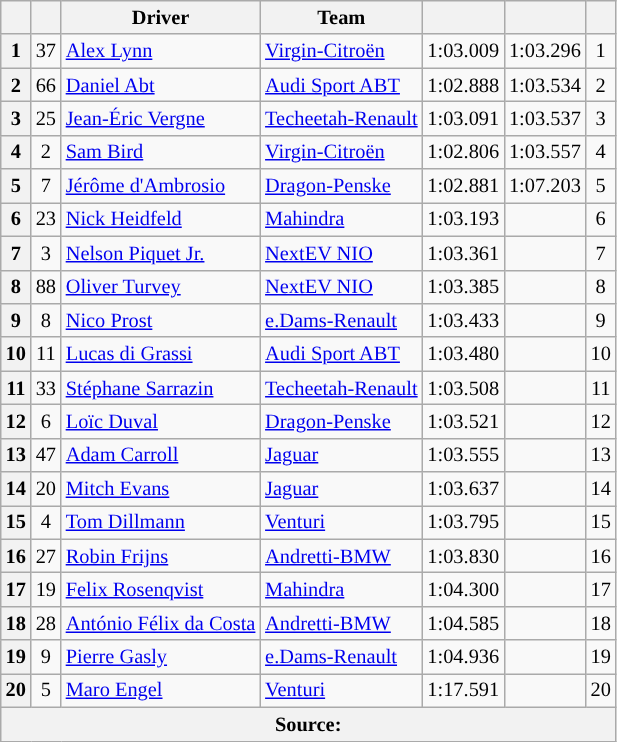<table class="wikitable sortable" style="font-size: 85%">
<tr>
<th scope="col"></th>
<th scope="col"></th>
<th scope="col">Driver</th>
<th scope="col">Team</th>
<th scope="col"></th>
<th scope="col"></th>
<th scope="col"></th>
</tr>
<tr>
<th scope="row">1</th>
<td align="center">37</td>
<td data-sort-value="LYN"> <a href='#'>Alex Lynn</a></td>
<td><a href='#'>Virgin-Citroën</a></td>
<td>1:03.009</td>
<td>1:03.296</td>
<td align="center">1</td>
</tr>
<tr>
<th scope="row">2</th>
<td align="center">66</td>
<td data-sort-value="ABT"> <a href='#'>Daniel Abt</a></td>
<td><a href='#'>Audi Sport ABT</a></td>
<td>1:02.888</td>
<td>1:03.534</td>
<td align="center">2</td>
</tr>
<tr>
<th scope="row">3</th>
<td align="center">25</td>
<td data-sort-value="VER"> <a href='#'>Jean-Éric Vergne</a></td>
<td><a href='#'>Techeetah-Renault</a></td>
<td>1:03.091</td>
<td>1:03.537</td>
<td align="center">3</td>
</tr>
<tr>
<th scope="row">4</th>
<td align="center">2</td>
<td data-sort-value="BIR"> <a href='#'>Sam Bird</a></td>
<td><a href='#'>Virgin-Citroën</a></td>
<td>1:02.806</td>
<td>1:03.557</td>
<td align="center">4</td>
</tr>
<tr>
<th scope="row">5</th>
<td align="center">7</td>
<td data-sort-value="DAM"> <a href='#'>Jérôme d'Ambrosio</a></td>
<td><a href='#'>Dragon-Penske</a></td>
<td>1:02.881</td>
<td>1:07.203</td>
<td align="center">5</td>
</tr>
<tr>
<th scope="row">6</th>
<td align="center">23</td>
<td data-sort-value="HEI"> <a href='#'>Nick Heidfeld</a></td>
<td><a href='#'>Mahindra</a></td>
<td>1:03.193</td>
<td></td>
<td align="center">6</td>
</tr>
<tr>
<th scope="row">7</th>
<td align="center">3</td>
<td data-sort-value="PIQ"> <a href='#'>Nelson Piquet Jr.</a></td>
<td><a href='#'>NextEV NIO</a></td>
<td>1:03.361</td>
<td></td>
<td align="center">7</td>
</tr>
<tr>
<th scope="row">8</th>
<td align="center">88</td>
<td data-sort-value="TUR"> <a href='#'>Oliver Turvey</a></td>
<td><a href='#'>NextEV NIO</a></td>
<td>1:03.385</td>
<td></td>
<td align="center">8</td>
</tr>
<tr>
<th scope="row">9</th>
<td align="center">8</td>
<td data-sort-value="PRO"> <a href='#'>Nico Prost</a></td>
<td><a href='#'>e.Dams-Renault</a></td>
<td>1:03.433</td>
<td></td>
<td align="center">9</td>
</tr>
<tr>
<th scope="row">10</th>
<td align="center">11</td>
<td data-sort-value="DIG"> <a href='#'>Lucas di Grassi</a></td>
<td><a href='#'>Audi Sport ABT</a></td>
<td>1:03.480</td>
<td></td>
<td align="center">10</td>
</tr>
<tr>
<th scope="row">11</th>
<td align="center">33</td>
<td data-sort-value="SAR"> <a href='#'>Stéphane Sarrazin</a></td>
<td><a href='#'>Techeetah-Renault</a></td>
<td>1:03.508</td>
<td></td>
<td align="center">11</td>
</tr>
<tr>
<th scope="row">12</th>
<td align="center">6</td>
<td data-sort-value="DUV"> <a href='#'>Loïc Duval</a></td>
<td><a href='#'>Dragon-Penske</a></td>
<td>1:03.521</td>
<td></td>
<td align="center">12</td>
</tr>
<tr>
<th scope="row">13</th>
<td align="center">47</td>
<td data-sort-value="CAR"> <a href='#'>Adam Carroll</a></td>
<td><a href='#'>Jaguar</a></td>
<td>1:03.555</td>
<td></td>
<td align="center">13</td>
</tr>
<tr>
<th scope="row">14</th>
<td align="center">20</td>
<td data-sort-value="EVA"> <a href='#'>Mitch Evans</a></td>
<td><a href='#'>Jaguar</a></td>
<td>1:03.637</td>
<td></td>
<td align="center">14</td>
</tr>
<tr>
<th scope="row">15</th>
<td align="center">4</td>
<td data-sort-value="DIL"> <a href='#'>Tom Dillmann</a></td>
<td><a href='#'>Venturi</a></td>
<td>1:03.795</td>
<td></td>
<td align="center">15</td>
</tr>
<tr>
<th scope="row">16</th>
<td align="center">27</td>
<td data-sort-value="FRI"> <a href='#'>Robin Frijns</a></td>
<td><a href='#'>Andretti-BMW</a></td>
<td>1:03.830</td>
<td></td>
<td align="center">16</td>
</tr>
<tr>
<th scope="row">17</th>
<td align="center">19</td>
<td data-sort-value="ROS"> <a href='#'>Felix Rosenqvist</a></td>
<td><a href='#'>Mahindra</a></td>
<td>1:04.300</td>
<td></td>
<td align="center">17</td>
</tr>
<tr>
<th scope="row">18</th>
<td align="center">28</td>
<td data-sort-value="FDC"> <a href='#'>António Félix da Costa</a></td>
<td><a href='#'>Andretti-BMW</a></td>
<td>1:04.585</td>
<td></td>
<td align="center">18</td>
</tr>
<tr>
<th scope="row">19</th>
<td align="center">9</td>
<td data-sort-value="GAS"> <a href='#'>Pierre Gasly</a></td>
<td><a href='#'>e.Dams-Renault</a></td>
<td>1:04.936</td>
<td></td>
<td align="center">19</td>
</tr>
<tr>
<th scope="row">20</th>
<td align="center">5</td>
<td data-sort-value="ENG"> <a href='#'>Maro Engel</a></td>
<td><a href='#'>Venturi</a></td>
<td>1:17.591</td>
<td></td>
<td align="center">20</td>
</tr>
<tr>
<th colspan="7">Source:</th>
</tr>
</table>
